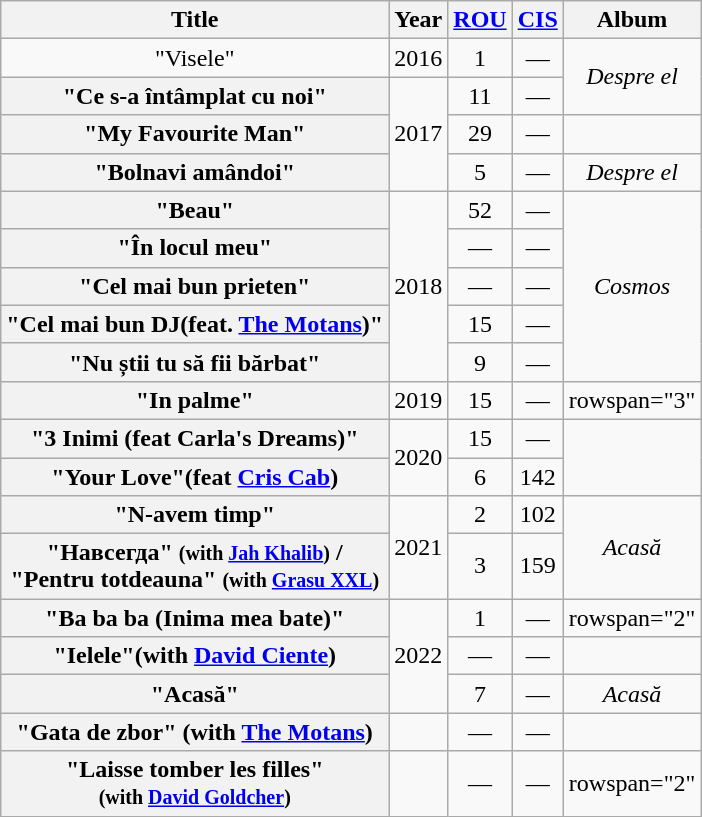<table class="sortable wikitable plainrowheaders" style="text-align:center;">
<tr>
<th>Title</th>
<th>Year</th>
<th><a href='#'>ROU</a></th>
<th><a href='#'>CIS</a></th>
<th>Album</th>
</tr>
<tr>
<td scope="row">"Visele"</td>
<td>2016</td>
<td>1</td>
<td>—</td>
<td rowspan="2"><em>Despre el</em></td>
</tr>
<tr>
<th scope="row">"Ce s-a întâmplat cu noi"</th>
<td rowspan="3">2017</td>
<td>11</td>
<td>—</td>
</tr>
<tr>
<th scope="row">"My Favourite Man"</th>
<td>29</td>
<td>—</td>
<td></td>
</tr>
<tr>
<th scope="row">"Bolnavi amândoi"</th>
<td>5</td>
<td>—</td>
<td><em>Despre el</em></td>
</tr>
<tr>
<th scope="row">"Beau"</th>
<td rowspan="5">2018</td>
<td>52</td>
<td>—</td>
<td rowspan="5"><em>Cosmos</em></td>
</tr>
<tr>
<th scope="row">"În locul meu"</th>
<td>—</td>
<td>—</td>
</tr>
<tr>
<th scope="row">"Cel mai bun prieten"</th>
<td>—</td>
<td>—</td>
</tr>
<tr>
<th scope="row">"Cel mai bun DJ(feat. <a href='#'>The Motans</a>)"</th>
<td>15</td>
<td>—</td>
</tr>
<tr>
<th scope="row">"Nu știi tu să fii bărbat"</th>
<td>9</td>
<td>—</td>
</tr>
<tr>
<th scope="row">"In palme"</th>
<td>2019</td>
<td>15</td>
<td>—</td>
<td>rowspan="3" </td>
</tr>
<tr>
<th scope="row">"3 Inimi (feat Carla's Dreams)"</th>
<td rowspan="2">2020</td>
<td>15</td>
<td>—</td>
</tr>
<tr>
<th scope="row">"Your Love"(feat <a href='#'>Cris Cab</a>)</th>
<td>6</td>
<td>142</td>
</tr>
<tr>
<th scope="row">"N-avem timp"</th>
<td rowspan="2">2021</td>
<td>2</td>
<td>102</td>
<td rowspan="2"><em>Acasă</em></td>
</tr>
<tr>
<th scope="row">"Навсегда" <small>(with <a href='#'>Jah Khalib</a>)</small> /<br>"Pentru totdeauna" <small>(with <a href='#'>Grasu XXL</a>)</small></th>
<td>3</td>
<td>159</td>
</tr>
<tr>
<th scope="row">"Ba ba ba (Inima mea bate)"</th>
<td rowspan="3">2022</td>
<td>1</td>
<td>—</td>
<td>rowspan="2" </td>
</tr>
<tr>
<th scope="row">"Ielele"(with <a href='#'>David Ciente</a>)</th>
<td>—</td>
<td>—</td>
</tr>
<tr>
<th scope="row">"Acasă"</th>
<td>7</td>
<td>—</td>
<td rowspan="1"><em>Acasă</em></td>
</tr>
<tr>
<th scope="row">"Gata de zbor" (with <a href='#'>The Motans</a>)</th>
<td></td>
<td>—</td>
<td>—</td>
<td></td>
</tr>
<tr>
<th scope="row">"Laisse tomber les filles" <br> <small>(with <a href='#'>David Goldcher</a>) </small></th>
<td></td>
<td>—</td>
<td>—</td>
<td>rowspan="2" </td>
</tr>
</table>
